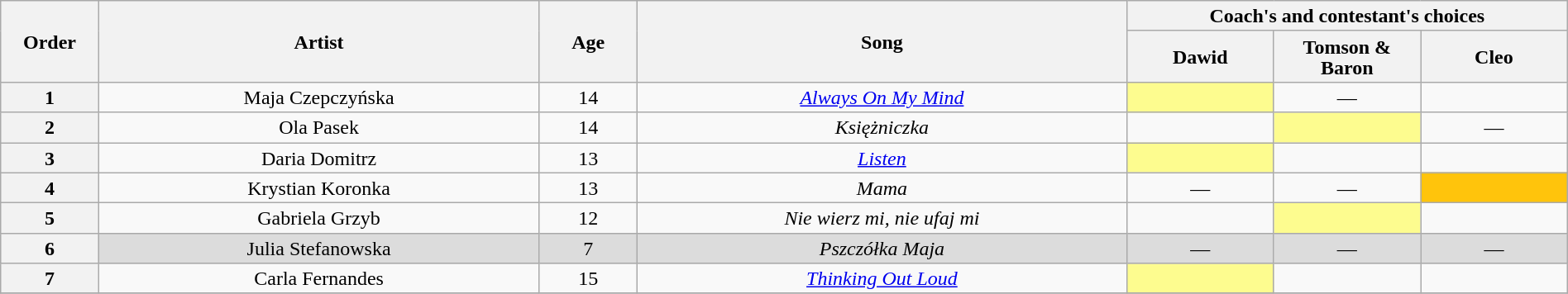<table class="wikitable" style="text-align:center; line-height:17px; width:100%;">
<tr>
<th scope="col" rowspan="2" style="width:04%;">Order</th>
<th scope="col" rowspan="2" style="width:18%;">Artist</th>
<th scope="col" rowspan="2" style="width:04%;">Age</th>
<th scope="col" rowspan="2" style="width:20%;">Song</th>
<th colspan="3">Coach's and contestant's choices</th>
</tr>
<tr>
<th style="width:06%;">Dawid</th>
<th style="width:06%;">Tomson & Baron</th>
<th style="width:06%;">Cleo</th>
</tr>
<tr>
<th>1</th>
<td>Maja Czepczyńska</td>
<td>14</td>
<td><em><a href='#'>Always On My Mind</a></em></td>
<td style="background:#fdfc8f;"><strong></strong></td>
<td>—</td>
<td><strong></strong></td>
</tr>
<tr>
<th>2</th>
<td>Ola Pasek</td>
<td>14</td>
<td><em>Księżniczka</em></td>
<td><strong></strong></td>
<td style="background:#fdfc8f;"><strong></strong></td>
<td>—</td>
</tr>
<tr>
<th>3</th>
<td>Daria Domitrz</td>
<td>13</td>
<td><em><a href='#'>Listen</a></em></td>
<td style="background:#fdfc8f;"><strong></strong></td>
<td><strong></strong></td>
<td><strong></strong></td>
</tr>
<tr>
<th>4</th>
<td>Krystian Koronka</td>
<td>13</td>
<td><em>Mama</em></td>
<td>—</td>
<td>—</td>
<td style="background:#FFC40C;"><strong></strong></td>
</tr>
<tr>
<th>5</th>
<td>Gabriela Grzyb</td>
<td>12</td>
<td><em>Nie wierz mi, nie ufaj mi</em></td>
<td><strong></strong></td>
<td style="background:#fdfc8f;"><strong></strong></td>
<td><strong></strong></td>
</tr>
<tr style="background:#DCDCDC;">
<th>6</th>
<td>Julia Stefanowska</td>
<td>7</td>
<td><em>Pszczółka Maja</em></td>
<td>—</td>
<td>—</td>
<td>—</td>
</tr>
<tr>
<th>7</th>
<td>Carla Fernandes</td>
<td>15</td>
<td><em><a href='#'>Thinking Out Loud</a></em></td>
<td style="background:#fdfc8f;"><strong></strong></td>
<td><strong></strong></td>
<td><strong></strong></td>
</tr>
<tr>
</tr>
</table>
